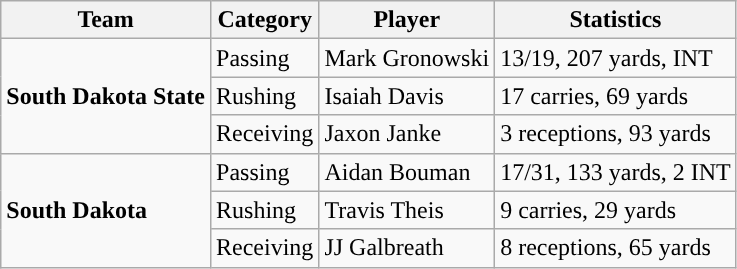<table class="wikitable" style="float: left;">
<tr>
<th>Team</th>
<th>Category</th>
<th>Player</th>
<th>Statistics</th>
</tr>
<tr>
<td rowspan=3><strong>South Dakota State</strong></td>
<td>Passing</td>
<td>Mark Gronowski</td>
<td>13/19, 207 yards, INT</td>
</tr>
<tr>
<td>Rushing</td>
<td>Isaiah Davis</td>
<td>17 carries, 69 yards</td>
</tr>
<tr>
<td>Receiving</td>
<td>Jaxon Janke</td>
<td>3 receptions, 93 yards</td>
</tr>
<tr>
<td rowspan=3><strong>South Dakota</strong></td>
<td>Passing</td>
<td>Aidan Bouman</td>
<td>17/31, 133 yards, 2 INT</td>
</tr>
<tr>
<td>Rushing</td>
<td>Travis Theis</td>
<td>9 carries, 29 yards</td>
</tr>
<tr>
<td>Receiving</td>
<td>JJ Galbreath</td>
<td>8 receptions, 65 yards</td>
</tr>
</table>
